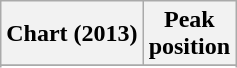<table class="wikitable sortable plainrowheaders" style="text-align:center">
<tr>
<th scope="col">Chart (2013)</th>
<th scope="col">Peak<br>position</th>
</tr>
<tr>
</tr>
<tr>
</tr>
<tr>
</tr>
<tr>
</tr>
<tr>
</tr>
<tr>
</tr>
<tr>
</tr>
<tr>
</tr>
<tr>
</tr>
<tr>
</tr>
<tr>
</tr>
<tr>
</tr>
<tr>
</tr>
<tr>
</tr>
<tr>
</tr>
</table>
